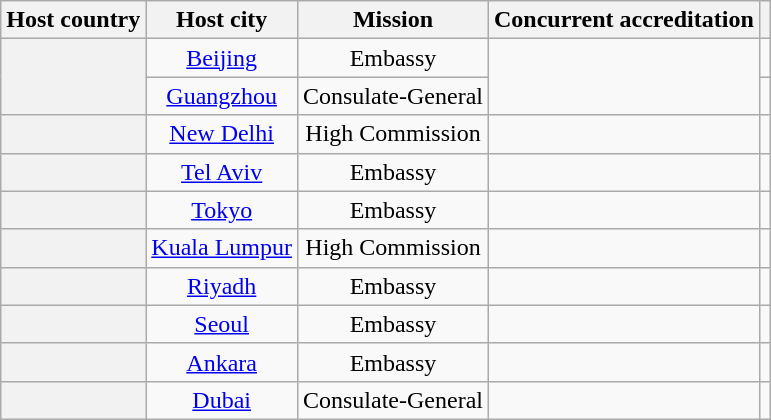<table class="wikitable plainrowheaders" style="text-align:center;">
<tr>
<th scope="col">Host country</th>
<th scope="col">Host city</th>
<th scope="col">Mission</th>
<th scope="col">Concurrent accreditation</th>
<th scope="col"></th>
</tr>
<tr>
<th scope="row" rowspan="2"></th>
<td><a href='#'>Beijing</a></td>
<td>Embassy</td>
<td rowspan="2"></td>
<td></td>
</tr>
<tr>
<td><a href='#'>Guangzhou</a></td>
<td>Consulate-General</td>
<td></td>
</tr>
<tr>
<th scope="row"></th>
<td><a href='#'>New Delhi</a></td>
<td>High Commission</td>
<td></td>
<td></td>
</tr>
<tr>
<th scope="row"></th>
<td><a href='#'>Tel Aviv</a></td>
<td>Embassy</td>
<td></td>
<td></td>
</tr>
<tr>
<th scope="row"></th>
<td><a href='#'>Tokyo</a></td>
<td>Embassy</td>
<td></td>
<td></td>
</tr>
<tr>
<th scope="row"></th>
<td><a href='#'>Kuala Lumpur</a></td>
<td>High Commission</td>
<td></td>
<td></td>
</tr>
<tr>
<th scope="row"></th>
<td><a href='#'>Riyadh</a></td>
<td>Embassy</td>
<td></td>
<td></td>
</tr>
<tr>
<th scope="row"></th>
<td><a href='#'>Seoul</a></td>
<td>Embassy</td>
<td></td>
<td></td>
</tr>
<tr>
<th scope="row"></th>
<td><a href='#'>Ankara</a></td>
<td>Embassy</td>
<td></td>
<td></td>
</tr>
<tr>
<th scope="row"></th>
<td><a href='#'>Dubai</a></td>
<td>Consulate-General</td>
<td></td>
<td></td>
</tr>
</table>
